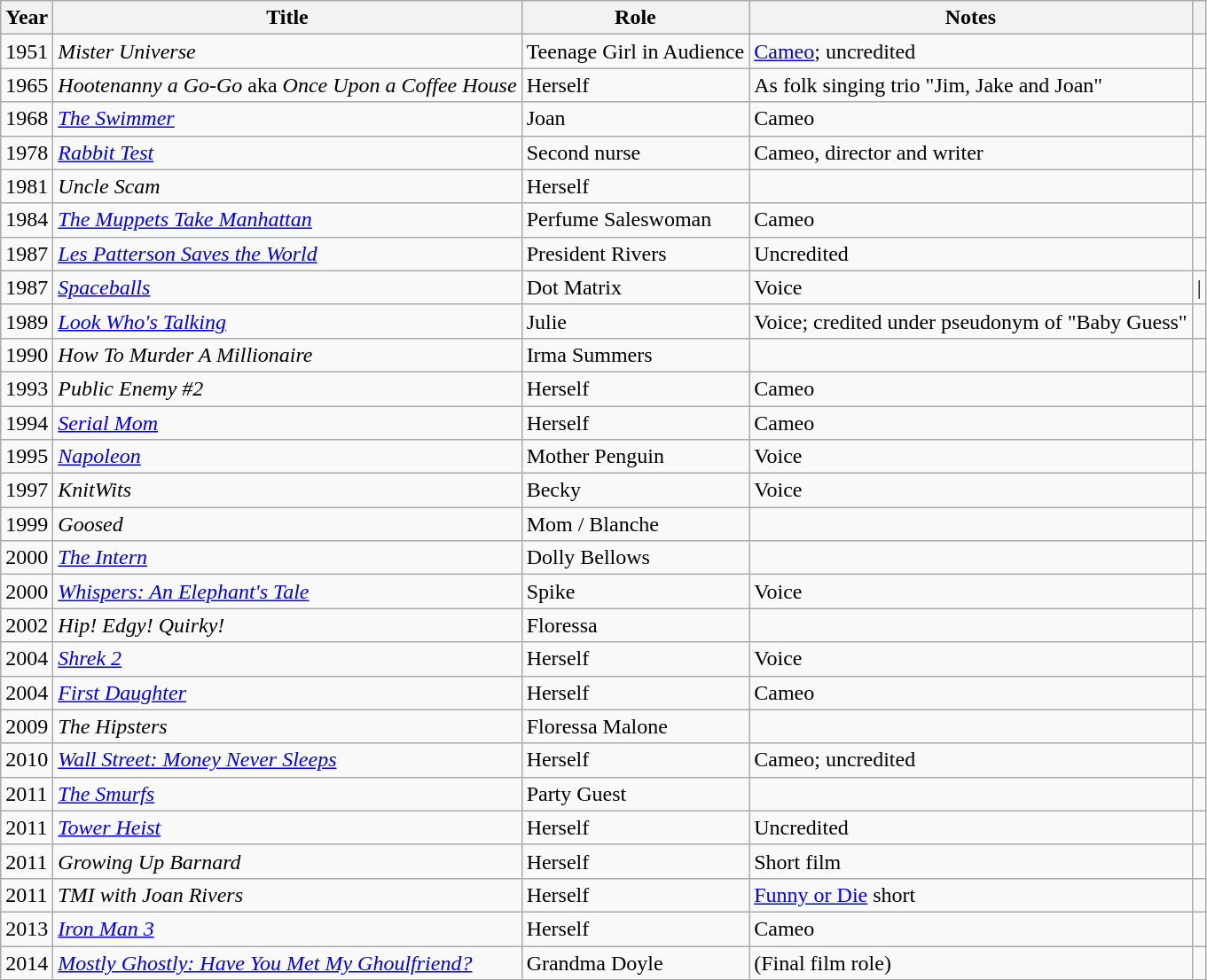<table class="wikitable sortable">
<tr>
<th>Year</th>
<th>Title</th>
<th>Role</th>
<th>Notes</th>
<th class="unsortable"></th>
</tr>
<tr>
<td>1951</td>
<td><em>Mister Universe</em></td>
<td>Teenage Girl in Audience</td>
<td><a href='#'>Cameo</a>; uncredited</td>
<td align=center></td>
</tr>
<tr>
<td>1965</td>
<td><em>Hootenanny a Go-Go</em> aka <em>Once Upon a Coffee House</em></td>
<td>Herself</td>
<td>As folk singing trio "Jim, Jake and Joan"</td>
<td align=center></td>
</tr>
<tr>
<td>1968</td>
<td><em><a href='#'>The Swimmer</a></em></td>
<td>Joan</td>
<td>Cameo</td>
<td align=center></td>
</tr>
<tr>
<td>1978</td>
<td><em><a href='#'>Rabbit Test</a></em></td>
<td>Second nurse</td>
<td>Cameo, director and writer</td>
<td align=center></td>
</tr>
<tr>
<td>1981</td>
<td><em>Uncle Scam</em></td>
<td>Herself</td>
<td></td>
<td align=center></td>
</tr>
<tr>
<td>1984</td>
<td><em><a href='#'>The Muppets Take Manhattan</a></em></td>
<td>Perfume Saleswoman</td>
<td>Cameo</td>
<td align=center></td>
</tr>
<tr>
<td>1987</td>
<td><em><a href='#'>Les Patterson Saves the World</a></em></td>
<td>President Rivers</td>
<td>Uncredited</td>
<td align=center></td>
</tr>
<tr>
<td>1987</td>
<td><em><a href='#'>Spaceballs</a></em></td>
<td>Dot Matrix</td>
<td>Voice</td>
<td align=center>|</td>
</tr>
<tr>
<td>1989</td>
<td><em><a href='#'>Look Who's Talking</a></em></td>
<td>Julie</td>
<td>Voice; credited under pseudonym of "Baby Guess"</td>
<td align=center></td>
</tr>
<tr>
<td>1990</td>
<td><em>How To Murder A Millionaire</em></td>
<td>Irma Summers</td>
<td align=center></td>
<td align=center></td>
</tr>
<tr>
<td>1993</td>
<td><em>Public Enemy #2</em></td>
<td>Herself</td>
<td>Cameo</td>
<td align=center></td>
</tr>
<tr>
<td>1994</td>
<td><em><a href='#'>Serial Mom</a></em></td>
<td>Herself</td>
<td>Cameo</td>
<td align=center></td>
</tr>
<tr>
<td>1995</td>
<td><em><a href='#'>Napoleon</a></em></td>
<td>Mother Penguin</td>
<td>Voice</td>
<td align=center></td>
</tr>
<tr>
<td>1997</td>
<td><em>KnitWits</em></td>
<td>Becky</td>
<td>Voice</td>
<td Animated short align=center></td>
</tr>
<tr>
<td>1999</td>
<td><em>Goosed</em></td>
<td>Mom / Blanche</td>
<td></td>
<td align=center></td>
</tr>
<tr>
<td>2000</td>
<td><em><a href='#'>The Intern</a></em></td>
<td>Dolly Bellows</td>
<td></td>
<td align=center></td>
</tr>
<tr>
<td>2000</td>
<td><em><a href='#'>Whispers: An Elephant's Tale</a></em></td>
<td>Spike</td>
<td>Voice</td>
<td align=center></td>
</tr>
<tr>
<td>2002</td>
<td><em>Hip! Edgy! Quirky!</em></td>
<td>Floressa</td>
<td></td>
<td align=center></td>
</tr>
<tr>
<td>2004</td>
<td><em><a href='#'>Shrek 2</a></em></td>
<td>Herself</td>
<td>Voice</td>
<td align=center></td>
</tr>
<tr>
<td>2004</td>
<td><em><a href='#'>First Daughter</a></em></td>
<td>Herself</td>
<td>Cameo</td>
<td align=center></td>
</tr>
<tr>
<td>2009</td>
<td><em>The Hipsters</em></td>
<td>Floressa Malone</td>
<td></td>
<td align=center></td>
</tr>
<tr>
<td>2010</td>
<td><em><a href='#'>Wall Street: Money Never Sleeps</a></em></td>
<td>Herself</td>
<td>Cameo; uncredited</td>
<td align=center></td>
</tr>
<tr>
<td>2011</td>
<td><em><a href='#'>The Smurfs</a></em></td>
<td>Party Guest</td>
<td></td>
<td align=center></td>
</tr>
<tr>
<td>2011</td>
<td><em><a href='#'>Tower Heist</a></em></td>
<td>Herself</td>
<td>Uncredited</td>
<td align=center></td>
</tr>
<tr>
<td>2011</td>
<td><em>Growing Up Barnard</em></td>
<td>Herself</td>
<td>Short film</td>
<td align=center></td>
</tr>
<tr>
<td>2011</td>
<td><em>TMI with Joan Rivers</em></td>
<td>Herself</td>
<td><a href='#'>Funny or Die</a> short</td>
<td align=center></td>
</tr>
<tr>
<td>2013</td>
<td><em><a href='#'>Iron Man 3</a></em></td>
<td>Herself</td>
<td>Cameo</td>
<td align=center></td>
</tr>
<tr>
<td>2014</td>
<td><em><a href='#'>Mostly Ghostly: Have You Met My Ghoulfriend?</a></em></td>
<td>Grandma Doyle</td>
<td>(Final film role)</td>
<td align=center></td>
</tr>
</table>
